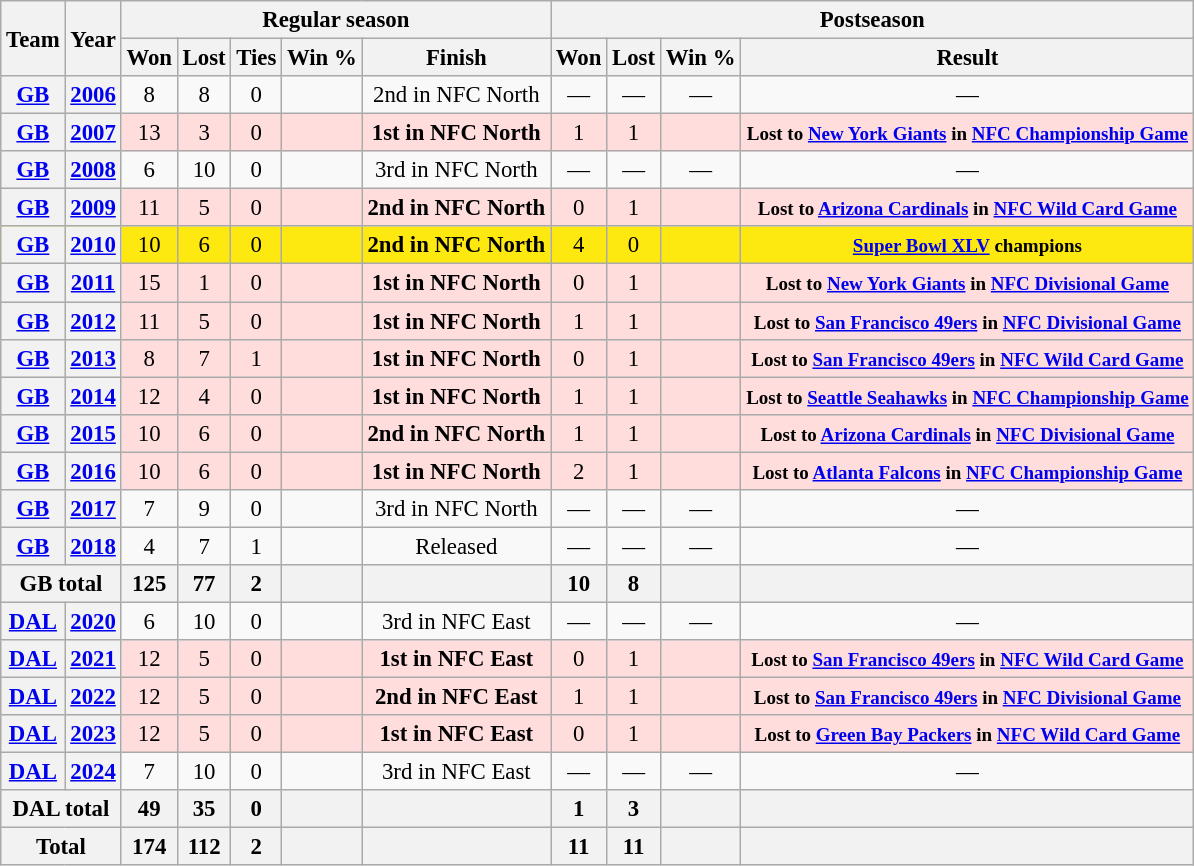<table class="wikitable" style="font-size: 95%; text-align:center;">
<tr>
<th rowspan="2">Team</th>
<th rowspan="2">Year</th>
<th colspan="5">Regular season</th>
<th colspan="4">Postseason</th>
</tr>
<tr>
<th>Won</th>
<th>Lost</th>
<th>Ties</th>
<th>Win %</th>
<th>Finish</th>
<th>Won</th>
<th>Lost</th>
<th>Win %</th>
<th>Result</th>
</tr>
<tr>
<th><a href='#'>GB</a></th>
<th><a href='#'>2006</a></th>
<td>8</td>
<td>8</td>
<td>0</td>
<td></td>
<td>2nd in NFC North</td>
<td>—</td>
<td>—</td>
<td>—</td>
<td>—</td>
</tr>
<tr style="background:#fdd;">
<th><a href='#'>GB</a></th>
<th><a href='#'>2007</a></th>
<td>13</td>
<td>3</td>
<td>0</td>
<td></td>
<td><strong>1st in NFC North</strong></td>
<td>1</td>
<td>1</td>
<td></td>
<td><small><strong>Lost to <a href='#'>New York Giants</a> in <a href='#'>NFC Championship Game</a></strong></small></td>
</tr>
<tr>
<th><a href='#'>GB</a></th>
<th><a href='#'>2008</a></th>
<td>6</td>
<td>10</td>
<td>0</td>
<td></td>
<td>3rd in NFC North</td>
<td>—</td>
<td>—</td>
<td>—</td>
<td>—</td>
</tr>
<tr style="background:#fdd">
<th><a href='#'>GB</a></th>
<th><a href='#'>2009</a></th>
<td>11</td>
<td>5</td>
<td>0</td>
<td></td>
<td><strong>2nd in NFC North</strong></td>
<td>0</td>
<td>1</td>
<td></td>
<td><small><strong>Lost to <a href='#'>Arizona Cardinals</a> in <a href='#'>NFC Wild Card Game</a></strong></small></td>
</tr>
<tr style="background:#FDE910">
<th><a href='#'>GB</a></th>
<th><a href='#'>2010</a></th>
<td>10</td>
<td>6</td>
<td>0</td>
<td></td>
<td><strong>2nd in NFC North</strong></td>
<td>4</td>
<td>0</td>
<td></td>
<td><small><strong><a href='#'>Super Bowl XLV</a> champions</strong></small></td>
</tr>
<tr style="background:#fdd">
<th><a href='#'>GB</a></th>
<th><a href='#'>2011</a></th>
<td>15</td>
<td>1</td>
<td>0</td>
<td></td>
<td><strong>1st in NFC North</strong></td>
<td>0</td>
<td>1</td>
<td></td>
<td><small><strong>Lost to <a href='#'>New York Giants</a> in <a href='#'>NFC Divisional Game</a></strong></small></td>
</tr>
<tr style="background:#fdd">
<th><a href='#'>GB</a></th>
<th><a href='#'>2012</a></th>
<td>11</td>
<td>5</td>
<td>0</td>
<td></td>
<td><strong>1st in NFC North</strong></td>
<td>1</td>
<td>1</td>
<td></td>
<td><small><strong>Lost to <a href='#'>San Francisco 49ers</a> in <a href='#'>NFC Divisional Game</a></strong></small></td>
</tr>
<tr style="background:#fdd">
<th><a href='#'>GB</a></th>
<th><a href='#'>2013</a></th>
<td>8</td>
<td>7</td>
<td>1</td>
<td></td>
<td><strong>1st in NFC North</strong></td>
<td>0</td>
<td>1</td>
<td></td>
<td><small><strong>Lost to <a href='#'>San Francisco 49ers</a> in <a href='#'>NFC Wild Card Game</a></strong></small></td>
</tr>
<tr style="background:#fdd">
<th><a href='#'>GB</a></th>
<th><a href='#'>2014</a></th>
<td>12</td>
<td>4</td>
<td>0</td>
<td></td>
<td><strong>1st in NFC North</strong></td>
<td>1</td>
<td>1</td>
<td></td>
<td><small><strong>Lost to <a href='#'>Seattle Seahawks</a> in <a href='#'>NFC Championship Game</a></strong></small></td>
</tr>
<tr style="background:#fdd">
<th><a href='#'>GB</a></th>
<th><a href='#'>2015</a></th>
<td>10</td>
<td>6</td>
<td>0</td>
<td></td>
<td><strong>2nd in NFC North</strong></td>
<td>1</td>
<td>1</td>
<td></td>
<td><small><strong>Lost to <a href='#'>Arizona Cardinals</a> in <a href='#'>NFC Divisional Game</a></strong></small></td>
</tr>
<tr style="background:#fdd">
<th><a href='#'>GB</a></th>
<th><a href='#'>2016</a></th>
<td>10</td>
<td>6</td>
<td>0</td>
<td></td>
<td><strong>1st in NFC North</strong></td>
<td>2</td>
<td>1</td>
<td></td>
<td><small><strong>Lost to <a href='#'>Atlanta Falcons</a> in <a href='#'>NFC Championship Game</a></strong></small></td>
</tr>
<tr>
<th><a href='#'>GB</a></th>
<th><a href='#'>2017</a></th>
<td>7</td>
<td>9</td>
<td>0</td>
<td></td>
<td>3rd in NFC North</td>
<td>—</td>
<td>—</td>
<td>—</td>
<td>—</td>
</tr>
<tr>
<th><a href='#'>GB</a></th>
<th><a href='#'>2018</a></th>
<td>4</td>
<td>7</td>
<td>1</td>
<td></td>
<td>Released</td>
<td>—</td>
<td>—</td>
<td>—</td>
<td>—</td>
</tr>
<tr>
<th colspan="2">GB total</th>
<th>125</th>
<th>77</th>
<th>2</th>
<th></th>
<th></th>
<th>10</th>
<th>8</th>
<th></th>
<th></th>
</tr>
<tr>
<th><a href='#'>DAL</a></th>
<th><a href='#'>2020</a></th>
<td>6</td>
<td>10</td>
<td>0</td>
<td></td>
<td>3rd in NFC East</td>
<td>—</td>
<td>—</td>
<td>—</td>
<td>—</td>
</tr>
<tr style="background:#fdd">
<th><a href='#'>DAL</a></th>
<th><a href='#'>2021</a></th>
<td>12</td>
<td>5</td>
<td>0</td>
<td></td>
<td><strong>1st in NFC East</strong></td>
<td>0</td>
<td>1</td>
<td></td>
<td><small><strong>Lost to <a href='#'>San Francisco 49ers</a> in <a href='#'>NFC Wild Card Game</a></strong></small></td>
</tr>
<tr style="background:#fdd">
<th><a href='#'>DAL</a></th>
<th><a href='#'>2022</a></th>
<td>12</td>
<td>5</td>
<td>0</td>
<td></td>
<td><strong>2nd in NFC East</strong></td>
<td>1</td>
<td>1</td>
<td></td>
<td><small><strong>Lost to <a href='#'>San Francisco 49ers</a> in <a href='#'>NFC Divisional Game</a></strong></small></td>
</tr>
<tr style="background:#fdd">
<th><a href='#'>DAL</a></th>
<th><a href='#'>2023</a></th>
<td>12</td>
<td>5</td>
<td>0</td>
<td></td>
<td><strong>1st in NFC East</strong></td>
<td>0</td>
<td>1</td>
<td></td>
<td><small><strong>Lost to <a href='#'>Green Bay Packers</a> in <a href='#'>NFC Wild Card Game</a></strong></small></td>
</tr>
<tr>
<th><a href='#'>DAL</a></th>
<th><a href='#'>2024</a></th>
<td>7</td>
<td>10</td>
<td>0</td>
<td></td>
<td>3rd in NFC East</td>
<td>—</td>
<td>—</td>
<td>—</td>
<td>—</td>
</tr>
<tr>
<th colspan="2">DAL total</th>
<th>49</th>
<th>35</th>
<th>0</th>
<th></th>
<th></th>
<th>1</th>
<th>3</th>
<th></th>
<th></th>
</tr>
<tr>
<th colspan="2">Total</th>
<th>174</th>
<th>112</th>
<th>2</th>
<th></th>
<th></th>
<th>11</th>
<th>11</th>
<th></th>
<th></th>
</tr>
</table>
